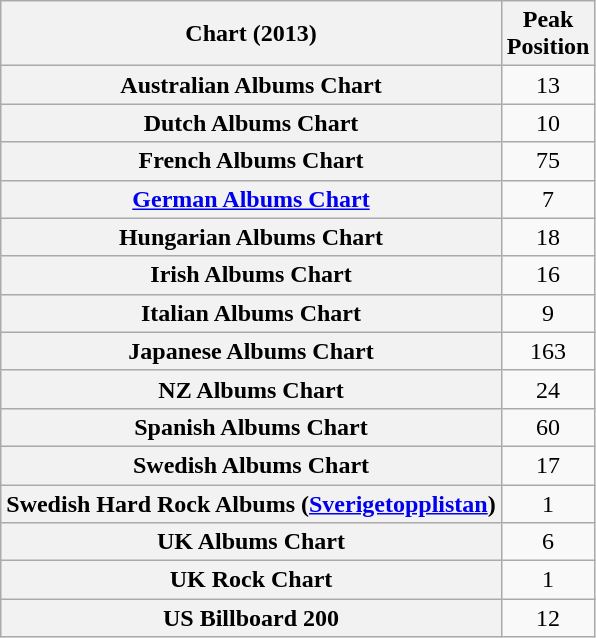<table class="wikitable sortable plainrowheaders">
<tr>
<th scope="col">Chart (2013)</th>
<th scope="col">Peak <br>Position</th>
</tr>
<tr>
<th scope="row">Australian Albums Chart</th>
<td style="text-align:center;">13</td>
</tr>
<tr>
<th scope="row">Dutch Albums Chart</th>
<td style="text-align:center;">10</td>
</tr>
<tr>
<th scope="row">French Albums Chart</th>
<td style="text-align:center;">75</td>
</tr>
<tr>
<th scope="row"><a href='#'>German Albums Chart</a></th>
<td style="text-align:center;">7</td>
</tr>
<tr>
<th scope="row">Hungarian Albums Chart</th>
<td style="text-align:center;">18</td>
</tr>
<tr>
<th scope="row">Irish Albums Chart</th>
<td style="text-align:center;">16</td>
</tr>
<tr>
<th scope="row">Italian Albums Chart</th>
<td style="text-align:center;">9</td>
</tr>
<tr>
<th scope="row">Japanese Albums Chart</th>
<td style="text-align:center;">163</td>
</tr>
<tr>
<th scope="row">NZ Albums Chart</th>
<td style="text-align:center;">24</td>
</tr>
<tr>
<th scope="row">Spanish Albums Chart</th>
<td style="text-align:center;">60</td>
</tr>
<tr>
<th scope="row">Swedish Albums Chart</th>
<td style="text-align:center;">17</td>
</tr>
<tr>
<th scope="row">Swedish Hard Rock Albums (<a href='#'>Sverigetopplistan</a>)</th>
<td style="text-align:center;">1</td>
</tr>
<tr>
<th scope="row">UK Albums Chart</th>
<td style="text-align:center;">6</td>
</tr>
<tr>
<th scope="row">UK Rock Chart</th>
<td style="text-align:center;">1</td>
</tr>
<tr>
<th scope="row">US Billboard 200</th>
<td style="text-align:center;">12</td>
</tr>
</table>
